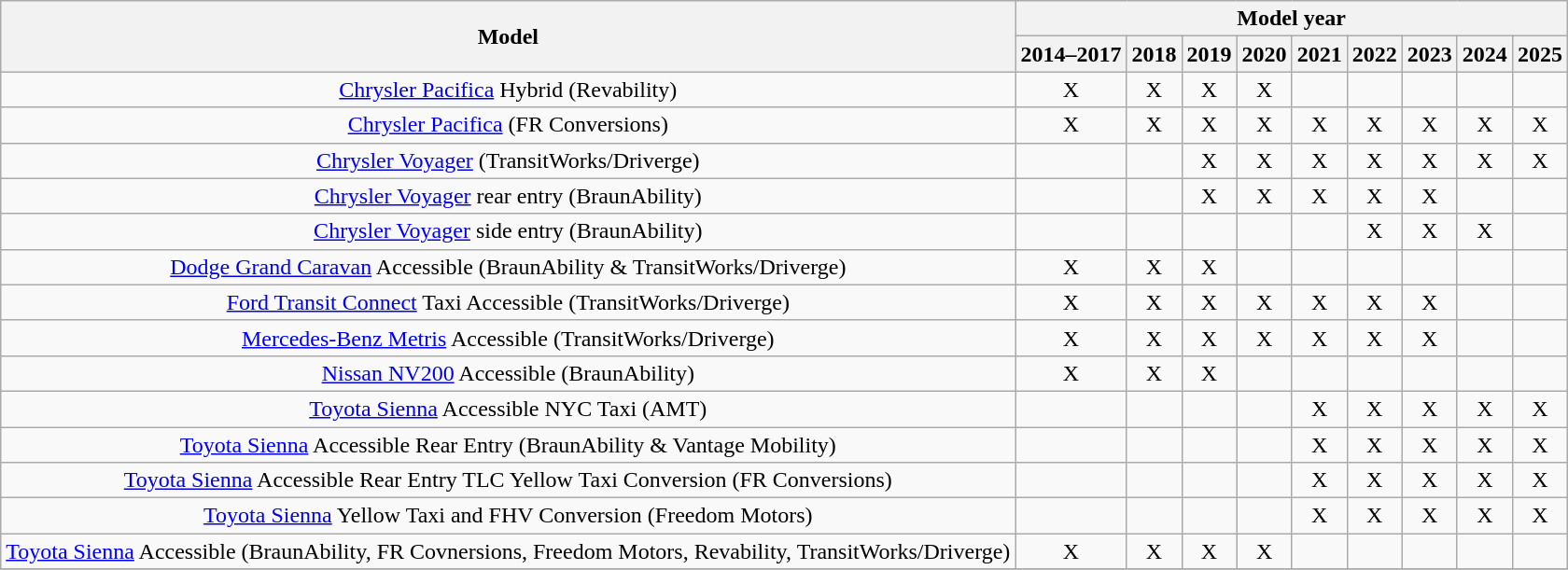<table class="wikitable">
<tr>
<th rowspan=2>Model</th>
<th colspan="9">Model year</th>
</tr>
<tr>
<th>2014–2017</th>
<th>2018</th>
<th>2019</th>
<th>2020</th>
<th>2021</th>
<th>2022</th>
<th>2023</th>
<th>2024</th>
<th>2025</th>
</tr>
<tr align=center>
<td><a href='#'>Chrysler Pacifica</a> Hybrid (Revability)</td>
<td>X</td>
<td>X</td>
<td>X</td>
<td>X</td>
<td></td>
<td></td>
<td></td>
<td></td>
<td></td>
</tr>
<tr align=center>
<td><a href='#'>Chrysler Pacifica</a> (FR Conversions)</td>
<td>X</td>
<td>X</td>
<td>X</td>
<td>X</td>
<td>X</td>
<td>X</td>
<td>X</td>
<td>X</td>
<td>X</td>
</tr>
<tr align=center>
<td><a href='#'>Chrysler Voyager</a> (TransitWorks/Driverge)</td>
<td></td>
<td></td>
<td>X</td>
<td>X</td>
<td>X</td>
<td>X</td>
<td>X</td>
<td>X</td>
<td>X</td>
</tr>
<tr align=center>
<td><a href='#'>Chrysler Voyager</a> rear entry (BraunAbility)</td>
<td></td>
<td></td>
<td>X</td>
<td>X</td>
<td>X</td>
<td>X</td>
<td>X</td>
<td></td>
</tr>
<tr align=center>
<td><a href='#'>Chrysler Voyager</a> side entry (BraunAbility)</td>
<td></td>
<td></td>
<td></td>
<td></td>
<td></td>
<td>X</td>
<td>X</td>
<td>X</td>
<td></td>
</tr>
<tr align=center>
<td><a href='#'>Dodge Grand Caravan</a> Accessible (BraunAbility & TransitWorks/Driverge)</td>
<td>X</td>
<td>X</td>
<td>X</td>
<td></td>
<td></td>
<td></td>
<td></td>
<td></td>
<td></td>
</tr>
<tr align=center>
<td><a href='#'>Ford Transit Connect</a> Taxi Accessible (TransitWorks/Driverge)</td>
<td>X</td>
<td>X</td>
<td>X</td>
<td>X</td>
<td>X</td>
<td>X</td>
<td>X</td>
<td></td>
<td></td>
</tr>
<tr align=center>
<td><a href='#'>Mercedes-Benz Metris</a> Accessible (TransitWorks/Driverge)</td>
<td>X</td>
<td>X</td>
<td>X</td>
<td>X</td>
<td>X</td>
<td>X</td>
<td>X</td>
<td></td>
<td></td>
</tr>
<tr align=center>
<td><a href='#'>Nissan NV200</a> Accessible (BraunAbility)</td>
<td>X</td>
<td>X</td>
<td>X</td>
<td></td>
<td></td>
<td></td>
<td></td>
<td></td>
<td></td>
</tr>
<tr align=center>
<td><a href='#'>Toyota Sienna</a> Accessible NYC Taxi (AMT)</td>
<td></td>
<td></td>
<td></td>
<td></td>
<td>X</td>
<td>X</td>
<td>X</td>
<td>X</td>
<td>X</td>
</tr>
<tr align=center>
<td><a href='#'>Toyota Sienna</a> Accessible Rear Entry (BraunAbility & Vantage Mobility)</td>
<td></td>
<td></td>
<td></td>
<td></td>
<td>X</td>
<td>X</td>
<td>X</td>
<td>X</td>
<td>X</td>
</tr>
<tr align=center>
<td><a href='#'>Toyota Sienna</a> Accessible Rear Entry TLC Yellow Taxi Conversion (FR Conversions)</td>
<td></td>
<td></td>
<td></td>
<td></td>
<td>X</td>
<td>X</td>
<td>X</td>
<td>X</td>
<td>X</td>
</tr>
<tr align=center>
<td><a href='#'>Toyota Sienna</a> Yellow Taxi and FHV Conversion (Freedom Motors)</td>
<td></td>
<td></td>
<td></td>
<td></td>
<td>X</td>
<td>X</td>
<td>X</td>
<td>X</td>
<td>X</td>
</tr>
<tr align=center>
<td><a href='#'>Toyota Sienna</a> Accessible (BraunAbility, FR Covnersions, Freedom Motors, Revability, TransitWorks/Driverge)</td>
<td>X</td>
<td>X</td>
<td>X</td>
<td>X</td>
<td></td>
<td></td>
<td></td>
<td></td>
<td></td>
</tr>
<tr>
</tr>
</table>
